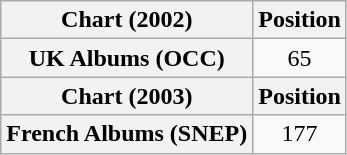<table class="wikitable plainrowheaders" style="text-align:center">
<tr>
<th scope="col">Chart (2002)</th>
<th scope="col">Position</th>
</tr>
<tr>
<th scope="row">UK Albums (OCC)</th>
<td>65</td>
</tr>
<tr>
<th scope="col">Chart (2003)</th>
<th scope="col">Position</th>
</tr>
<tr>
<th scope="row">French Albums (SNEP)</th>
<td>177</td>
</tr>
</table>
